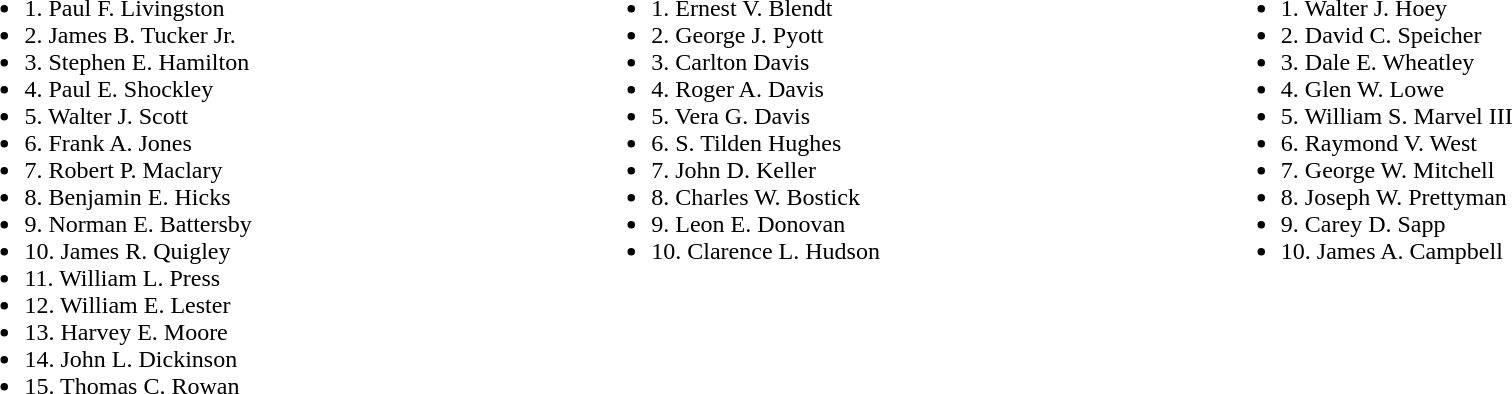<table width=100%>
<tr valign=top>
<td><br><ul><li>1. Paul F. Livingston</li><li>2. James B. Tucker Jr.</li><li>3. Stephen E. Hamilton</li><li>4. Paul E. Shockley</li><li>5. Walter J. Scott</li><li>6. Frank A. Jones</li><li>7. Robert P. Maclary</li><li>8. Benjamin E. Hicks</li><li>9. Norman E. Battersby</li><li>10. James R. Quigley</li><li>11. William L. Press</li><li>12. William E. Lester</li><li>13. Harvey E. Moore</li><li>14. John L. Dickinson</li><li>15. Thomas C. Rowan</li></ul></td>
<td><br><ul><li>1. Ernest V. Blendt</li><li>2. George J. Pyott</li><li>3. Carlton Davis</li><li>4. Roger A. Davis</li><li>5. Vera G. Davis</li><li>6. S. Tilden Hughes</li><li>7. John D. Keller</li><li>8. Charles W. Bostick</li><li>9. Leon E. Donovan</li><li>10. Clarence L. Hudson</li></ul></td>
<td><br><ul><li>1. Walter J. Hoey</li><li>2. David C. Speicher</li><li>3. Dale E. Wheatley</li><li>4. Glen W. Lowe</li><li>5. William S. Marvel III</li><li>6. Raymond V. West</li><li>7. George W. Mitchell</li><li>8. Joseph W. Prettyman</li><li>9. Carey D. Sapp</li><li>10. James A. Campbell</li></ul></td>
</tr>
</table>
